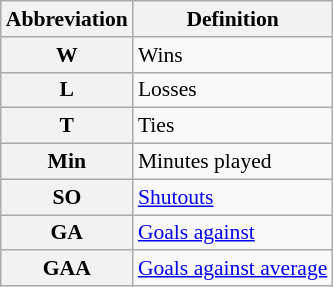<table class="wikitable" style="font-size:90%;">
<tr>
<th scope="col">Abbreviation</th>
<th scope="col">Definition</th>
</tr>
<tr>
<th scope="row">W</th>
<td>Wins</td>
</tr>
<tr>
<th scope="row">L</th>
<td>Losses</td>
</tr>
<tr>
<th scope="row">T</th>
<td>Ties</td>
</tr>
<tr>
<th scope="row">Min</th>
<td>Minutes played</td>
</tr>
<tr>
<th scope="row">SO</th>
<td><a href='#'>Shutouts</a></td>
</tr>
<tr>
<th scope="row">GA</th>
<td><a href='#'>Goals against</a></td>
</tr>
<tr>
<th scope="row">GAA</th>
<td><a href='#'>Goals against average</a></td>
</tr>
</table>
